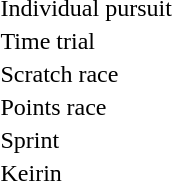<table>
<tr>
<td>Individual pursuit</td>
<td></td>
<td></td>
<td></td>
<td></td>
<td></td>
<td></td>
</tr>
<tr>
<td>Time trial</td>
<td></td>
<td></td>
<td></td>
<td></td>
<td></td>
<td></td>
</tr>
<tr>
<td>Scratch race</td>
<td></td>
<td></td>
<td></td>
<td></td>
<td></td>
<td></td>
</tr>
<tr>
<td>Points race</td>
<td></td>
<td></td>
<td></td>
<td></td>
<td></td>
<td></td>
</tr>
<tr>
<td>Sprint</td>
<td></td>
<td></td>
<td></td>
<td></td>
<td></td>
<td></td>
</tr>
<tr>
<td>Keirin</td>
<td></td>
<td></td>
<td></td>
<td></td>
<td></td>
<td></td>
</tr>
</table>
